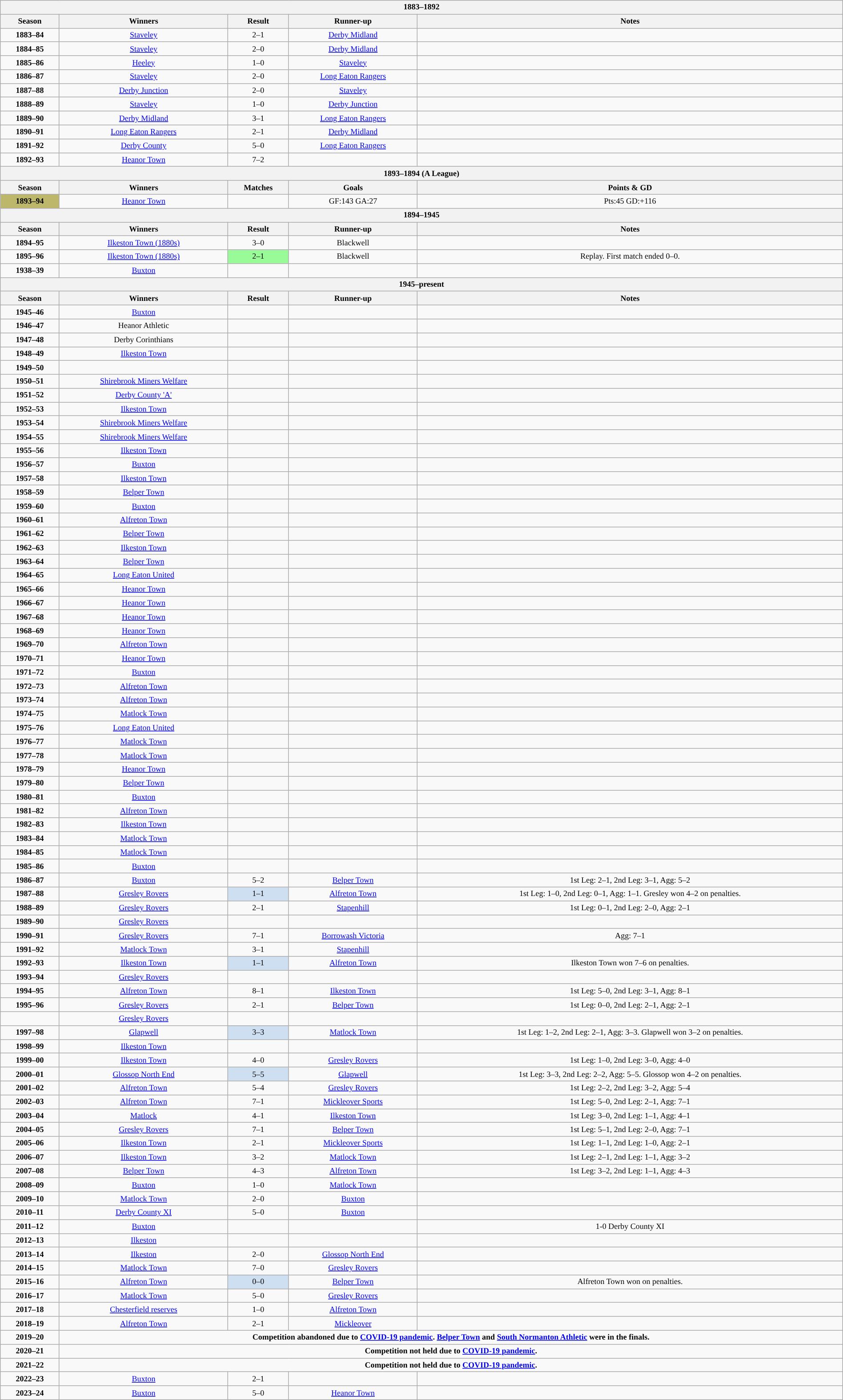<table class="wikitable" style="text-align: center; width: 100%; font-size: 12px">
<tr>
<th colspan=5>1883–1892</th>
</tr>
<tr>
<th>Season</th>
<th>Winners</th>
<th>Result</th>
<th>Runner-up</th>
<th>Notes</th>
</tr>
<tr>
<td><strong>1883–84</strong></td>
<td><a href='#'>Staveley</a></td>
<td>2–1</td>
<td><a href='#'>Derby Midland</a></td>
<td></td>
</tr>
<tr>
<td><strong>1884–85</strong></td>
<td><a href='#'>Staveley</a></td>
<td>2–0</td>
<td><a href='#'>Derby Midland</a></td>
<td></td>
</tr>
<tr>
<td><strong>1885–86</strong></td>
<td><a href='#'>Heeley</a></td>
<td>1–0</td>
<td><a href='#'>Staveley</a></td>
<td></td>
</tr>
<tr>
<td><strong>1886–87</strong></td>
<td><a href='#'>Staveley</a></td>
<td>2–0</td>
<td><a href='#'>Long Eaton Rangers</a></td>
<td></td>
</tr>
<tr>
<td><strong>1887–88</strong></td>
<td><a href='#'>Derby Junction</a></td>
<td>2–0</td>
<td><a href='#'>Staveley</a></td>
<td></td>
</tr>
<tr>
<td><strong>1888–89</strong></td>
<td><a href='#'>Staveley</a></td>
<td>1–0</td>
<td><a href='#'>Derby Junction</a></td>
<td></td>
</tr>
<tr>
<td><strong>1889–90</strong></td>
<td><a href='#'>Derby Midland</a></td>
<td>3–1</td>
<td><a href='#'>Long Eaton Rangers</a></td>
<td></td>
</tr>
<tr>
<td><strong>1890–91</strong></td>
<td><a href='#'>Long Eaton Rangers</a></td>
<td>2–1</td>
<td><a href='#'>Derby Midland</a></td>
<td></td>
</tr>
<tr>
<td><strong>1891–92</strong></td>
<td><a href='#'>Derby County</a></td>
<td>5–0</td>
<td><a href='#'>Long Eaton Rangers</a></td>
<td></td>
</tr>
<tr>
<td><strong>1892–93</strong></td>
<td><a href='#'>Heanor Town</a></td>
<td>7–2</td>
<td></td>
<td></td>
</tr>
<tr>
<th colspan=5>1893–1894 (A League)</th>
</tr>
<tr>
<th>Season</th>
<th>Winners</th>
<th>Matches</th>
<th>Goals</th>
<th>Points & GD</th>
</tr>
<tr>
<td style="background-color:#BDB76B"><strong>1893–94</strong></td>
<td><a href='#'>Heanor Town</a></td>
<td></td>
<td>GF:143 GA:27</td>
<td>Pts:45 GD:+116</td>
</tr>
<tr>
<th colspan=5>1894–1945</th>
</tr>
<tr>
<th>Season</th>
<th>Winners</th>
<th>Result</th>
<th>Runner-up</th>
<th>Notes</th>
</tr>
<tr>
<td><strong>1894–95</strong></td>
<td><a href='#'>Ilkeston Town (1880s)</a></td>
<td>3–0</td>
<td>Blackwell</td>
<td></td>
</tr>
<tr>
<td><strong>1895–96</strong></td>
<td><a href='#'>Ilkeston Town (1880s)</a></td>
<td style="background-color:#98FB98">2–1</td>
<td>Blackwell</td>
<td>Replay. First match ended 0–0.</td>
</tr>
<tr>
<td><strong>1938–39</strong></td>
<td><a href='#'>Buxton</a></td>
<td></td>
<td></td>
<td></td>
</tr>
<tr>
<th colspan=5>1945–present</th>
</tr>
<tr>
<th>Season</th>
<th>Winners</th>
<th>Result</th>
<th>Runner-up</th>
<th>Notes</th>
</tr>
<tr>
<td><strong>1945–46</strong></td>
<td><a href='#'>Buxton</a></td>
<td></td>
<td></td>
<td></td>
</tr>
<tr>
<td><strong>1946–47</strong></td>
<td>Heanor Athletic</td>
<td></td>
<td></td>
<td></td>
</tr>
<tr>
<td><strong>1947–48</strong></td>
<td>Derby Corinthians</td>
<td></td>
<td></td>
<td></td>
</tr>
<tr>
<td><strong>1948–49</strong></td>
<td><a href='#'>Ilkeston Town</a></td>
<td></td>
<td></td>
<td></td>
</tr>
<tr>
<td><strong>1949–50</strong></td>
<td></td>
<td></td>
<td></td>
<td></td>
</tr>
<tr>
<td><strong>1950–51</strong></td>
<td><a href='#'>Shirebrook Miners Welfare</a></td>
<td></td>
<td></td>
<td></td>
</tr>
<tr>
<td><strong>1951–52</strong></td>
<td><a href='#'>Derby County 'A'</a></td>
<td></td>
<td></td>
<td></td>
</tr>
<tr>
<td><strong>1952–53</strong></td>
<td><a href='#'>Ilkeston Town</a></td>
<td></td>
<td></td>
<td></td>
</tr>
<tr>
<td><strong>1953–54</strong></td>
<td><a href='#'>Shirebrook Miners Welfare</a></td>
<td></td>
<td></td>
<td></td>
</tr>
<tr>
<td><strong>1954–55</strong></td>
<td><a href='#'>Shirebrook Miners Welfare</a></td>
<td></td>
<td></td>
<td></td>
</tr>
<tr>
<td><strong>1955–56</strong></td>
<td><a href='#'>Ilkeston Town</a></td>
<td></td>
<td></td>
<td></td>
</tr>
<tr>
<td><strong>1956–57</strong></td>
<td><a href='#'>Buxton</a></td>
<td></td>
<td></td>
<td></td>
</tr>
<tr>
<td><strong>1957–58</strong></td>
<td><a href='#'>Ilkeston Town</a></td>
<td></td>
<td></td>
<td></td>
</tr>
<tr>
<td><strong>1958–59</strong></td>
<td><a href='#'>Belper Town</a></td>
<td></td>
<td></td>
<td></td>
</tr>
<tr>
<td><strong>1959–60</strong></td>
<td><a href='#'>Buxton</a></td>
<td></td>
<td></td>
<td></td>
</tr>
<tr>
<td><strong>1960–61</strong></td>
<td><a href='#'>Alfreton Town</a></td>
<td></td>
<td></td>
<td></td>
</tr>
<tr>
<td><strong>1961–62</strong></td>
<td><a href='#'>Belper Town</a></td>
<td></td>
<td></td>
<td></td>
</tr>
<tr>
<td><strong>1962–63</strong></td>
<td><a href='#'>Ilkeston Town</a></td>
<td></td>
<td></td>
<td></td>
</tr>
<tr>
<td><strong>1963–64</strong></td>
<td><a href='#'>Belper Town</a></td>
<td></td>
<td></td>
<td></td>
</tr>
<tr>
<td><strong>1964–65</strong></td>
<td><a href='#'>Long Eaton United</a></td>
<td></td>
<td></td>
<td></td>
</tr>
<tr>
<td><strong>1965–66</strong></td>
<td><a href='#'>Heanor Town</a></td>
<td></td>
<td></td>
<td></td>
</tr>
<tr>
<td><strong>1966–67</strong></td>
<td><a href='#'>Heanor Town</a></td>
<td></td>
<td></td>
<td></td>
</tr>
<tr>
<td><strong>1967–68</strong></td>
<td><a href='#'>Heanor Town</a></td>
<td></td>
<td></td>
<td></td>
</tr>
<tr>
<td><strong>1968–69</strong></td>
<td><a href='#'>Heanor Town</a></td>
<td></td>
<td></td>
<td></td>
</tr>
<tr>
<td><strong>1969–70</strong></td>
<td><a href='#'>Alfreton Town</a></td>
<td></td>
<td></td>
<td></td>
</tr>
<tr>
<td><strong>1970–71</strong></td>
<td><a href='#'>Heanor Town</a></td>
<td></td>
<td></td>
<td></td>
</tr>
<tr>
<td><strong>1971–72</strong></td>
<td><a href='#'>Buxton</a></td>
<td></td>
<td></td>
<td></td>
</tr>
<tr>
<td><strong>1972–73</strong></td>
<td><a href='#'>Alfreton Town</a></td>
<td></td>
<td></td>
<td></td>
</tr>
<tr>
<td><strong>1973–74</strong></td>
<td><a href='#'>Alfreton Town</a></td>
<td></td>
<td></td>
<td></td>
</tr>
<tr>
<td><strong>1974–75</strong></td>
<td><a href='#'>Matlock Town</a></td>
<td></td>
<td></td>
<td></td>
</tr>
<tr>
<td><strong>1975–76</strong></td>
<td><a href='#'>Long Eaton United</a></td>
<td></td>
<td></td>
<td></td>
</tr>
<tr>
<td><strong>1976–77</strong></td>
<td><a href='#'>Matlock Town</a></td>
<td></td>
<td></td>
<td></td>
</tr>
<tr>
<td><strong>1977–78</strong></td>
<td><a href='#'>Matlock Town</a></td>
<td></td>
<td></td>
<td></td>
</tr>
<tr>
<td><strong>1978–79</strong></td>
<td><a href='#'>Heanor Town</a></td>
<td></td>
<td></td>
<td></td>
</tr>
<tr>
<td><strong>1979–80</strong></td>
<td><a href='#'>Belper Town</a></td>
<td></td>
<td></td>
<td></td>
</tr>
<tr>
<td><strong>1980–81</strong></td>
<td><a href='#'>Buxton</a></td>
<td></td>
<td></td>
<td></td>
</tr>
<tr>
<td><strong>1981–82</strong></td>
<td><a href='#'>Alfreton Town</a></td>
<td></td>
<td></td>
<td></td>
</tr>
<tr>
<td><strong>1982–83</strong></td>
<td><a href='#'>Ilkeston Town</a></td>
<td></td>
<td></td>
<td></td>
</tr>
<tr>
<td><strong>1983–84</strong></td>
<td><a href='#'>Matlock Town</a></td>
<td></td>
<td></td>
<td></td>
</tr>
<tr>
<td><strong>1984–85</strong></td>
<td><a href='#'>Matlock Town</a></td>
<td></td>
<td></td>
<td></td>
</tr>
<tr>
<td><strong>1985–86</strong></td>
<td><a href='#'>Buxton</a></td>
<td></td>
<td></td>
<td></td>
</tr>
<tr>
<td><strong>1986–87</strong></td>
<td><a href='#'>Buxton</a></td>
<td>5–2</td>
<td><a href='#'>Belper Town</a></td>
<td>1st Leg: 2–1, 2nd Leg: 3–1, Agg: 5–2</td>
</tr>
<tr>
<td><strong>1987–88</strong></td>
<td><a href='#'>Gresley Rovers</a></td>
<td style="background-color:#cedff2">1–1</td>
<td><a href='#'>Alfreton Town</a></td>
<td>1st Leg: 1–0, 2nd Leg: 0–1, Agg: 1–1. Gresley won 4–2 on penalties.</td>
</tr>
<tr>
<td><strong>1988–89</strong></td>
<td><a href='#'>Gresley Rovers</a></td>
<td>2–1</td>
<td><a href='#'>Stapenhill</a></td>
<td>1st Leg: 0–1, 2nd Leg: 2–0, Agg: 2–1</td>
</tr>
<tr>
<td><strong>1989–90</strong></td>
<td><a href='#'>Gresley Rovers</a></td>
<td></td>
<td></td>
<td></td>
</tr>
<tr>
<td><strong>1990–91</strong></td>
<td><a href='#'>Gresley Rovers</a></td>
<td>7–1</td>
<td><a href='#'>Borrowash Victoria</a></td>
<td>Agg: 7–1</td>
</tr>
<tr>
<td><strong>1991–92</strong></td>
<td><a href='#'>Matlock Town</a></td>
<td>3–1</td>
<td><a href='#'>Stapenhill</a></td>
<td></td>
</tr>
<tr>
<td><strong>1992–93</strong></td>
<td><a href='#'>Ilkeston Town</a></td>
<td style="background-color:#cedff2">1–1</td>
<td><a href='#'>Alfreton Town</a></td>
<td>Ilkeston Town won 7–6 on penalties.</td>
</tr>
<tr>
<td><strong>1993–94</strong></td>
<td><a href='#'>Gresley Rovers</a></td>
<td></td>
<td></td>
<td></td>
</tr>
<tr>
<td><strong>1994–95</strong></td>
<td><a href='#'>Alfreton Town</a></td>
<td>8–1</td>
<td><a href='#'>Ilkeston Town</a></td>
<td>1st Leg: 5–0, 2nd Leg: 3–1, Agg: 8–1</td>
</tr>
<tr>
<td><strong>1995–96</strong></td>
<td><a href='#'>Gresley Rovers</a></td>
<td>2–1</td>
<td><a href='#'>Belper Town</a></td>
<td>1st Leg: 0–0, 2nd Leg: 2–1, Agg: 2–1</td>
</tr>
<tr>
<td></td>
<td><a href='#'>Gresley Rovers</a></td>
<td></td>
<td></td>
<td></td>
</tr>
<tr>
<td><strong>1997–98</strong></td>
<td><a href='#'>Glapwell</a></td>
<td style="background-color:#cedff2">3–3</td>
<td><a href='#'>Matlock Town</a></td>
<td>1st Leg: 1–2, 2nd Leg: 2–1, Agg: 3–3. Glapwell won 3–2 on penalties.</td>
</tr>
<tr>
<td><strong>1998–99</strong></td>
<td><a href='#'>Ilkeston Town</a></td>
<td></td>
<td></td>
<td></td>
</tr>
<tr>
<td><strong>1999–00</strong></td>
<td><a href='#'>Ilkeston Town</a></td>
<td>4–0</td>
<td><a href='#'>Gresley Rovers</a></td>
<td>1st Leg: 1–0, 2nd Leg: 3–0, Agg: 4–0</td>
</tr>
<tr>
<td><strong>2000–01</strong></td>
<td><a href='#'>Glossop North End</a></td>
<td style="background-color:#cedff2">5–5</td>
<td><a href='#'>Glapwell</a></td>
<td>1st Leg: 3–3, 2nd Leg: 2–2, Agg: 5–5. Glossop won 4–2 on penalties.</td>
</tr>
<tr>
<td><strong>2001–02</strong></td>
<td><a href='#'>Alfreton Town</a></td>
<td>5–4</td>
<td><a href='#'>Gresley Rovers</a></td>
<td>1st Leg: 2–2, 2nd Leg: 3–2, Agg: 5–4</td>
</tr>
<tr>
<td><strong>2002–03</strong></td>
<td><a href='#'>Alfreton Town</a></td>
<td>7–1</td>
<td><a href='#'>Mickleover Sports</a></td>
<td>1st Leg: 5–0, 2nd Leg: 2–1, Agg: 7–1</td>
</tr>
<tr>
<td><strong>2003–04</strong></td>
<td><a href='#'>Matlock</a></td>
<td>4–1</td>
<td><a href='#'>Ilkeston Town</a></td>
<td>1st Leg: 3–0, 2nd Leg: 1–1, Agg: 4–1</td>
</tr>
<tr>
<td><strong>2004–05</strong></td>
<td><a href='#'>Gresley Rovers</a></td>
<td>7–1</td>
<td><a href='#'>Belper Town</a></td>
<td>1st Leg: 5–1, 2nd Leg: 2–0, Agg: 7–1</td>
</tr>
<tr>
<td><strong>2005–06</strong></td>
<td><a href='#'>Ilkeston Town</a></td>
<td>2–1</td>
<td><a href='#'>Mickleover Sports</a></td>
<td>1st Leg: 1–1, 2nd Leg: 1–0, Agg: 2–1</td>
</tr>
<tr>
<td><strong>2006–07</strong></td>
<td><a href='#'>Ilkeston Town</a></td>
<td>3–2</td>
<td><a href='#'>Matlock Town</a></td>
<td>1st Leg: 2–1, 2nd Leg: 1–1, Agg: 3–2</td>
</tr>
<tr>
<td><strong>2007–08</strong></td>
<td><a href='#'>Belper Town</a></td>
<td>4–3</td>
<td><a href='#'>Alfreton Town</a></td>
<td>1st Leg: 3–2, 2nd Leg: 1–1, Agg: 4–3</td>
</tr>
<tr>
<td><strong>2008–09</strong></td>
<td><a href='#'>Buxton</a></td>
<td>1–0</td>
<td><a href='#'>Matlock Town</a></td>
<td></td>
</tr>
<tr>
<td><strong>2009–10</strong></td>
<td><a href='#'>Matlock Town</a></td>
<td>2–0</td>
<td><a href='#'>Buxton</a></td>
<td></td>
</tr>
<tr>
<td><strong>2010–11</strong></td>
<td><a href='#'>Derby County XI</a></td>
<td>5–0</td>
<td><a href='#'>Buxton</a></td>
<td></td>
</tr>
<tr>
<td><strong>2011–12</strong></td>
<td><a href='#'>Buxton</a></td>
<td></td>
<td></td>
<td>1-0 Derby County XI</td>
</tr>
<tr>
<td><strong>2012–13</strong></td>
<td><a href='#'>Ilkeston</a></td>
<td></td>
<td></td>
<td></td>
</tr>
<tr>
<td><strong>2013–14</strong></td>
<td><a href='#'>Ilkeston</a></td>
<td>2–0</td>
<td><a href='#'>Glossop North End</a></td>
<td></td>
</tr>
<tr>
<td><strong>2014–15</strong></td>
<td><a href='#'>Matlock Town</a></td>
<td>7–0</td>
<td><a href='#'>Gresley Rovers</a></td>
<td></td>
</tr>
<tr>
<td><strong>2015–16</strong></td>
<td><a href='#'>Alfreton Town</a></td>
<td style="background-color:#cedff2">0–0</td>
<td><a href='#'>Belper Town</a></td>
<td>Alfreton Town won on penalties.</td>
</tr>
<tr>
<td><strong>2016–17</strong></td>
<td><a href='#'>Matlock Town</a></td>
<td>5–0</td>
<td><a href='#'>Gresley Rovers</a></td>
<td></td>
</tr>
<tr>
<td><strong>2017–18</strong></td>
<td><a href='#'>Chesterfield reserves</a></td>
<td>1–0</td>
<td><a href='#'>Alfreton Town</a></td>
<td></td>
</tr>
<tr>
<td><strong>2018–19</strong></td>
<td><a href='#'>Alfreton Town</a></td>
<td>2–1</td>
<td><a href='#'>Mickleover</a></td>
<td></td>
</tr>
<tr>
<td><strong>2019–20</strong></td>
<td colspan=5><strong>Competition abandoned due to <a href='#'>COVID-19 pandemic</a>. <a href='#'>Belper Town</a> and <a href='#'>South Normanton Athletic</a> were in the finals.</strong></td>
</tr>
<tr>
<td><strong>2020–21</strong></td>
<td colspan=5><strong>Competition not held due to <a href='#'>COVID-19 pandemic</a>.</strong></td>
</tr>
<tr>
<td><strong>2021–22</strong></td>
<td colspan=5><strong>Competition not held due to <a href='#'>COVID-19 pandemic</a>.</strong></td>
</tr>
<tr>
<td><strong>2022–23</strong></td>
<td><a href='#'>Buxton</a></td>
<td>2–1</td>
<td></td>
<td></td>
</tr>
<tr>
<td><strong>2023–24</strong></td>
<td><a href='#'>Buxton</a></td>
<td>5–0</td>
<td><a href='#'>Heanor Town</a></td>
<td></td>
</tr>
</table>
